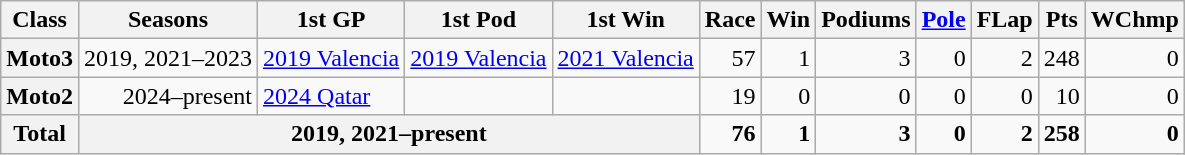<table class="wikitable" style=text-align:right>
<tr>
<th>Class</th>
<th>Seasons</th>
<th>1st GP</th>
<th>1st Pod</th>
<th>1st Win</th>
<th>Race</th>
<th>Win</th>
<th>Podiums</th>
<th><a href='#'>Pole</a></th>
<th>FLap</th>
<th>Pts</th>
<th>WChmp</th>
</tr>
<tr>
<th>Moto3</th>
<td>2019, 2021–2023</td>
<td align=left><a href='#'>2019 Valencia</a></td>
<td align=left><a href='#'>2019 Valencia</a></td>
<td align=left><a href='#'>2021 Valencia</a></td>
<td>57</td>
<td>1</td>
<td>3</td>
<td>0</td>
<td>2</td>
<td>248</td>
<td>0</td>
</tr>
<tr>
<th>Moto2</th>
<td>2024–present</td>
<td align=left><a href='#'>2024 Qatar</a></td>
<td align=left></td>
<td align=left></td>
<td>19</td>
<td>0</td>
<td>0</td>
<td>0</td>
<td>0</td>
<td>10</td>
<td>0</td>
</tr>
<tr>
<th>Total</th>
<th colspan=4>2019, 2021–present</th>
<td><strong>76</strong></td>
<td><strong>1</strong></td>
<td><strong>3</strong></td>
<td><strong>0</strong></td>
<td><strong>2</strong></td>
<td><strong>258</strong></td>
<td><strong>0</strong></td>
</tr>
</table>
